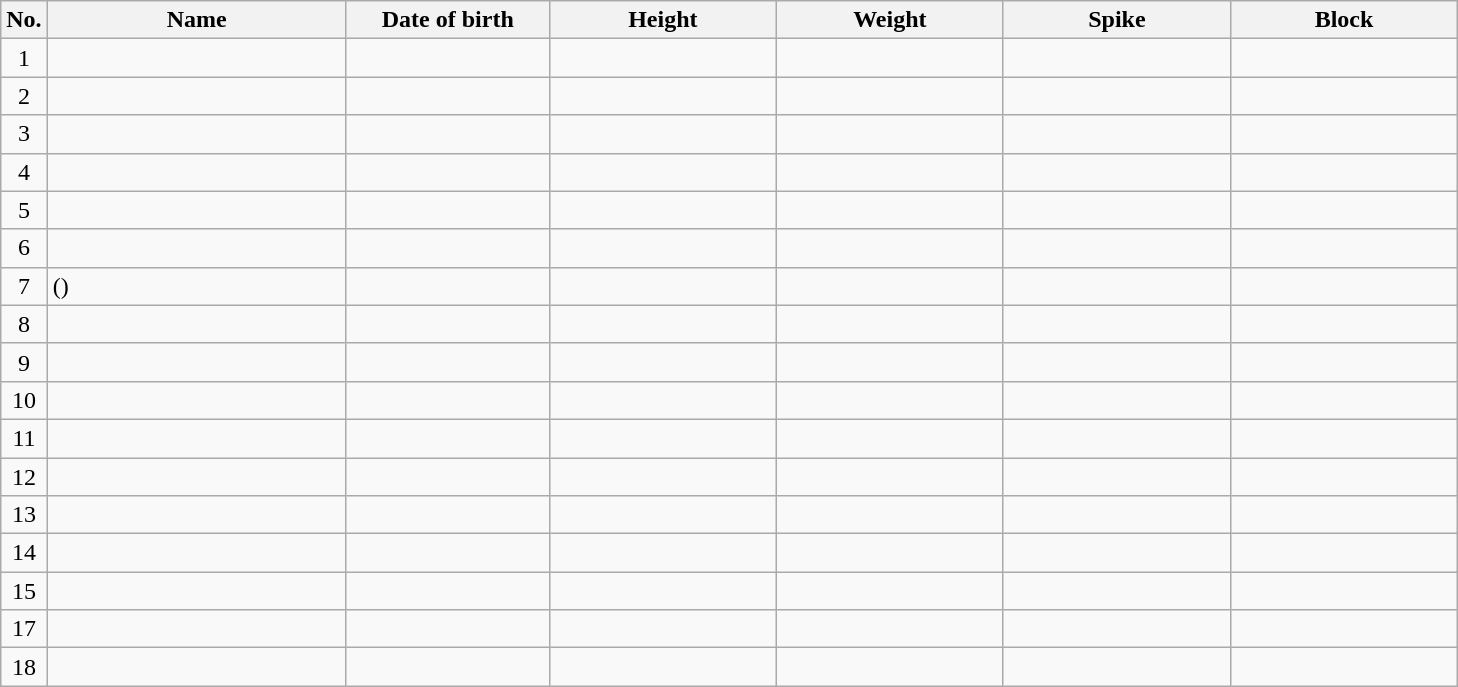<table class="wikitable sortable" style="font-size:100%; text-align:center;">
<tr>
<th>No.</th>
<th style="width:12em">Name</th>
<th style="width:8em">Date of birth</th>
<th style="width:9em">Height</th>
<th style="width:9em">Weight</th>
<th style="width:9em">Spike</th>
<th style="width:9em">Block</th>
</tr>
<tr>
<td>1</td>
<td align=left> </td>
<td align=right></td>
<td></td>
<td></td>
<td></td>
<td></td>
</tr>
<tr>
<td>2</td>
<td align=left> </td>
<td align=right></td>
<td></td>
<td></td>
<td></td>
<td></td>
</tr>
<tr>
<td>3</td>
<td align=left> </td>
<td align=right></td>
<td></td>
<td></td>
<td></td>
<td></td>
</tr>
<tr>
<td>4</td>
<td align=left> </td>
<td align=right></td>
<td></td>
<td></td>
<td></td>
<td></td>
</tr>
<tr>
<td>5</td>
<td align=left> </td>
<td align=right></td>
<td></td>
<td></td>
<td></td>
<td></td>
</tr>
<tr>
<td>6</td>
<td align=left> </td>
<td align=right></td>
<td></td>
<td></td>
<td></td>
<td></td>
</tr>
<tr>
<td>7</td>
<td align=left>  ()</td>
<td align=right></td>
<td></td>
<td></td>
<td></td>
<td></td>
</tr>
<tr>
<td>8</td>
<td align=left> </td>
<td align=right></td>
<td></td>
<td></td>
<td></td>
<td></td>
</tr>
<tr>
<td>9</td>
<td align=left> </td>
<td align=right></td>
<td></td>
<td></td>
<td></td>
<td></td>
</tr>
<tr>
<td>10</td>
<td align=left> </td>
<td align=right></td>
<td></td>
<td></td>
<td></td>
<td></td>
</tr>
<tr>
<td>11</td>
<td align=left> </td>
<td align=right></td>
<td></td>
<td></td>
<td></td>
<td></td>
</tr>
<tr>
<td>12</td>
<td align=left> </td>
<td align=right></td>
<td></td>
<td></td>
<td></td>
<td></td>
</tr>
<tr>
<td>13</td>
<td align=left> </td>
<td align=right></td>
<td></td>
<td></td>
<td></td>
<td></td>
</tr>
<tr>
<td>14</td>
<td align=left> </td>
<td align=right></td>
<td></td>
<td></td>
<td></td>
<td></td>
</tr>
<tr>
<td>15</td>
<td align=left> </td>
<td align=right></td>
<td></td>
<td></td>
<td></td>
<td></td>
</tr>
<tr>
<td>17</td>
<td align=left> </td>
<td align=right></td>
<td></td>
<td></td>
<td></td>
<td></td>
</tr>
<tr>
<td>18</td>
<td align=left> </td>
<td align=right></td>
<td></td>
<td></td>
<td></td>
<td></td>
</tr>
</table>
